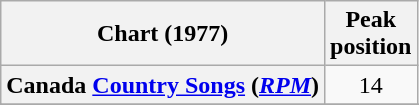<table class="wikitable sortable plainrowheaders">
<tr>
<th scope="col">Chart (1977)</th>
<th scope="col">Peak<br>position</th>
</tr>
<tr>
<th scope="row">Canada <a href='#'>Country Songs</a> (<em><a href='#'>RPM</a></em>)</th>
<td align="center">14</td>
</tr>
<tr>
</tr>
<tr>
</tr>
</table>
